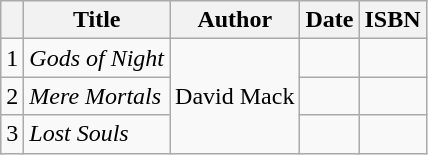<table class="wikitable">
<tr>
<th></th>
<th>Title</th>
<th>Author</th>
<th>Date</th>
<th>ISBN</th>
</tr>
<tr>
<td>1</td>
<td><em>Gods of Night</em></td>
<td rowspan="3">David Mack</td>
<td></td>
<td></td>
</tr>
<tr>
<td>2</td>
<td><em>Mere Mortals</em></td>
<td></td>
<td></td>
</tr>
<tr>
<td>3</td>
<td><em>Lost Souls</em></td>
<td></td>
<td></td>
</tr>
</table>
